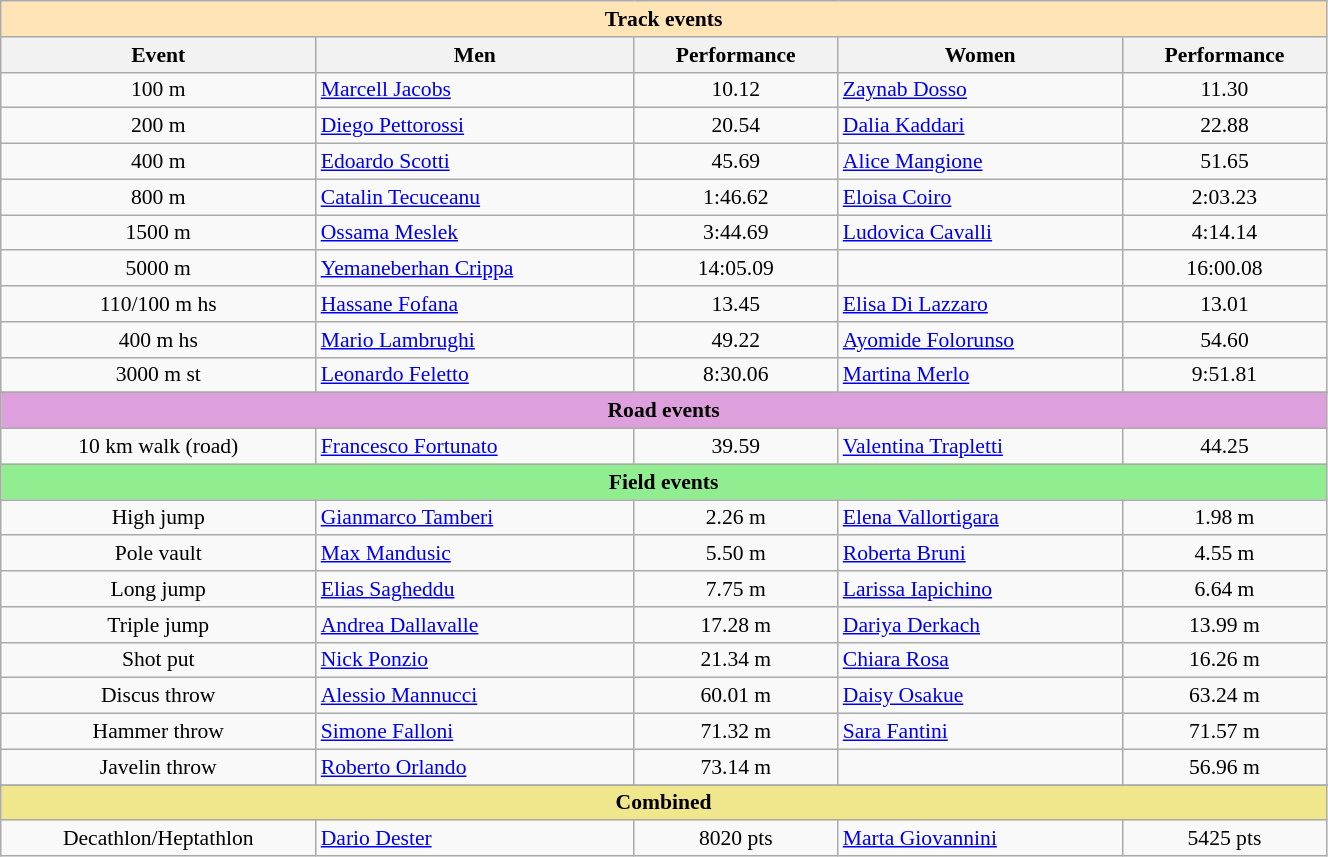<table class="wikitable" width=70% style="font-size:90%; text-align:center;">
<tr bgcolor=moccasin>
<td align=center colspan=5><strong>Track events</strong></td>
</tr>
<tr>
<th>Event</th>
<th>Men</th>
<th>Performance</th>
<th>Women</th>
<th>Performance</th>
</tr>
<tr>
<td>100 m</td>
<td align=left><a href='#'>Marcell Jacobs</a></td>
<td>10.12</td>
<td align=left><a href='#'>Zaynab Dosso</a></td>
<td>11.30</td>
</tr>
<tr>
<td>200 m</td>
<td align=left><a href='#'>Diego Pettorossi</a></td>
<td>20.54 </td>
<td align=left><a href='#'>Dalia Kaddari</a></td>
<td>22.88</td>
</tr>
<tr>
<td>400 m</td>
<td align=left><a href='#'>Edoardo Scotti</a></td>
<td>45.69 </td>
<td align=left><a href='#'>Alice Mangione</a></td>
<td>51.65</td>
</tr>
<tr>
<td>800 m</td>
<td align=left><a href='#'>Catalin Tecuceanu</a></td>
<td>1:46.62</td>
<td align=left><a href='#'>Eloisa Coiro</a></td>
<td>2:03.23 </td>
</tr>
<tr>
<td>1500 m</td>
<td align=left><a href='#'>Ossama Meslek</a></td>
<td>3:44.69</td>
<td align=left><a href='#'>Ludovica Cavalli</a></td>
<td>4:14.14</td>
</tr>
<tr>
<td>5000 m</td>
<td align=left><a href='#'>Yemaneberhan Crippa</a></td>
<td>14:05.09 </td>
<td align=left></td>
<td>16:00.08 </td>
</tr>
<tr>
<td>110/100 m hs</td>
<td align=left><a href='#'>Hassane Fofana</a></td>
<td>13.45 </td>
<td align=left><a href='#'>Elisa Di Lazzaro</a></td>
<td>13.01</td>
</tr>
<tr>
<td>400 m hs</td>
<td align=left><a href='#'>Mario Lambrughi</a></td>
<td>49.22</td>
<td align=left><a href='#'>Ayomide Folorunso</a></td>
<td>54.60  </td>
</tr>
<tr>
<td>3000 m st</td>
<td align=left><a href='#'>Leonardo Feletto</a></td>
<td>8:30.06  </td>
<td align=left><a href='#'>Martina Merlo</a></td>
<td>9:51.81 </td>
</tr>
<tr>
</tr>
<tr bgcolor=plum>
<td align=center colspan=5><strong>Road events</strong></td>
</tr>
<tr>
<td>10 km walk (road)</td>
<td align=left><a href='#'>Francesco Fortunato</a></td>
<td>39.59</td>
<td align=left><a href='#'>Valentina Trapletti</a></td>
<td>44.25 </td>
</tr>
<tr bgcolor=lightgreen>
<td align=center colspan=5><strong>Field events</strong></td>
</tr>
<tr>
<td>High jump</td>
<td align=left><a href='#'>Gianmarco Tamberi</a></td>
<td>2.26 m</td>
<td align=left><a href='#'>Elena Vallortigara</a></td>
<td>1.98 m </td>
</tr>
<tr>
<td>Pole vault</td>
<td align=left><a href='#'>Max Mandusic</a></td>
<td>5.50 m</td>
<td align=left><a href='#'>Roberta Bruni</a></td>
<td>4.55 m</td>
</tr>
<tr>
<td>Long jump</td>
<td align=left><a href='#'>Elias Sagheddu</a></td>
<td>7.75 m </td>
<td align=left><a href='#'>Larissa Iapichino</a></td>
<td>6.64 m </td>
</tr>
<tr>
<td>Triple jump</td>
<td align=left><a href='#'>Andrea Dallavalle</a></td>
<td>17.28 m </td>
<td align=left><a href='#'>Dariya Derkach</a></td>
<td>13.99 m</td>
</tr>
<tr>
<td>Shot put</td>
<td align=left><a href='#'>Nick Ponzio</a></td>
<td>21.34 m</td>
<td align=left><a href='#'>Chiara Rosa</a></td>
<td>16.26 m</td>
</tr>
<tr>
<td>Discus throw</td>
<td align=left><a href='#'>Alessio Mannucci</a></td>
<td>60.01 m </td>
<td align=left><a href='#'>Daisy Osakue</a></td>
<td>63.24 m  </td>
</tr>
<tr>
<td>Hammer throw</td>
<td align=left><a href='#'>Simone Falloni</a></td>
<td>71.32 m</td>
<td align=left><a href='#'>Sara Fantini</a></td>
<td>71.57 m</td>
</tr>
<tr>
<td>Javelin throw</td>
<td align=left><a href='#'>Roberto Orlando</a></td>
<td>73.14 m</td>
<td align=left></td>
<td>56.96 m </td>
</tr>
<tr>
</tr>
<tr bgcolor=khaki>
<td align=center colspan=5><strong>Combined</strong></td>
</tr>
<tr>
<td>Decathlon/Heptathlon</td>
<td align=left><a href='#'>Dario Dester</a></td>
<td>8020 pts</td>
<td align=left><a href='#'>Marta Giovannini</a></td>
<td>5425 pts</td>
</tr>
</table>
